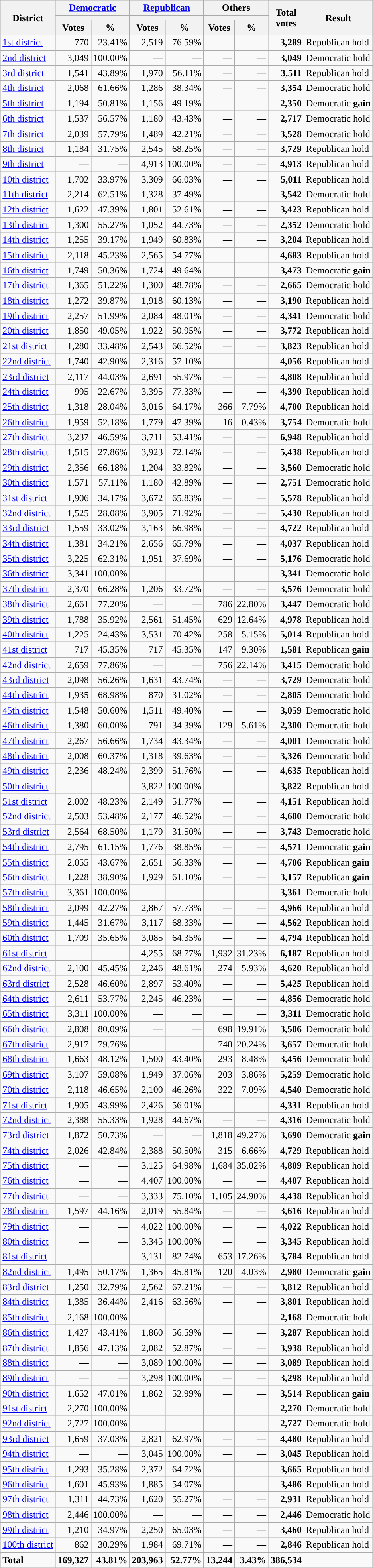<table class="wikitable plainrowheaders sortable" style="font-size:100%; text-align:right;">
<tr>
<th scope=col rowspan=3>District</th>
<th scope=col colspan=2><a href='#'>Democratic</a></th>
<th scope=col colspan=2><a href='#'>Republican</a></th>
<th scope=col colspan=2>Others</th>
<th scope=col rowspan=3>Total<br>votes</th>
<th scope=col rowspan=3>Result</th>
</tr>
<tr>
<th scope=col colspan=2 style="background:"></th>
<th scope=col colspan=2 style="background:"></th>
<th scope=col colspan=2></th>
</tr>
<tr>
<th scope=col data-sort-type="number">Votes</th>
<th scope=col data-sort-type="number">%</th>
<th scope=col data-sort-type="number">Votes</th>
<th scope=col data-sort-type="number">%</th>
<th scope=col data-sort-type="number">Votes</th>
<th scope=col data-sort-type="number">%</th>
</tr>
<tr>
<td style="text-align:left"><a href='#'>1st district</a></td>
<td>770</td>
<td>23.41%</td>
<td>2,519</td>
<td>76.59%</td>
<td>—</td>
<td>—</td>
<td><strong>3,289</strong></td>
<td style="text-align:left">Republican hold</td>
</tr>
<tr>
<td style="text-align:left"><a href='#'>2nd district</a></td>
<td>3,049</td>
<td>100.00%</td>
<td>—</td>
<td>—</td>
<td>—</td>
<td>—</td>
<td><strong>3,049</strong></td>
<td style="text-align:left">Democratic hold</td>
</tr>
<tr>
<td style="text-align:left"><a href='#'>3rd district</a></td>
<td>1,541</td>
<td>43.89%</td>
<td>1,970</td>
<td>56.11%</td>
<td>—</td>
<td>—</td>
<td><strong>3,511</strong></td>
<td style="text-align:left">Republican hold</td>
</tr>
<tr>
<td style="text-align:left"><a href='#'>4th district</a></td>
<td>2,068</td>
<td>61.66%</td>
<td>1,286</td>
<td>38.34%</td>
<td>—</td>
<td>—</td>
<td><strong>3,354</strong></td>
<td style="text-align:left">Democratic hold</td>
</tr>
<tr>
<td style="text-align:left"><a href='#'>5th district</a></td>
<td>1,194</td>
<td>50.81%</td>
<td>1,156</td>
<td>49.19%</td>
<td>—</td>
<td>—</td>
<td><strong>2,350</strong></td>
<td style="text-align:left">Democratic <strong>gain</strong></td>
</tr>
<tr>
<td style="text-align:left"><a href='#'>6th district</a></td>
<td>1,537</td>
<td>56.57%</td>
<td>1,180</td>
<td>43.43%</td>
<td>—</td>
<td>—</td>
<td><strong>2,717</strong></td>
<td style="text-align:left">Democratic hold</td>
</tr>
<tr>
<td style="text-align:left"><a href='#'>7th district</a></td>
<td>2,039</td>
<td>57.79%</td>
<td>1,489</td>
<td>42.21%</td>
<td>—</td>
<td>—</td>
<td><strong>3,528</strong></td>
<td style="text-align:left">Democratic hold</td>
</tr>
<tr>
<td style="text-align:left"><a href='#'>8th district</a></td>
<td>1,184</td>
<td>31.75%</td>
<td>2,545</td>
<td>68.25%</td>
<td>—</td>
<td>—</td>
<td><strong>3,729</strong></td>
<td style="text-align:left">Republican hold</td>
</tr>
<tr>
<td style="text-align:left"><a href='#'>9th district</a></td>
<td>—</td>
<td>—</td>
<td>4,913</td>
<td>100.00%</td>
<td>—</td>
<td>—</td>
<td><strong>4,913</strong></td>
<td style="text-align:left">Republican hold</td>
</tr>
<tr>
<td style="text-align:left"><a href='#'>10th district</a></td>
<td>1,702</td>
<td>33.97%</td>
<td>3,309</td>
<td>66.03%</td>
<td>—</td>
<td>—</td>
<td><strong>5,011</strong></td>
<td style="text-align:left">Republican hold</td>
</tr>
<tr>
<td style="text-align:left"><a href='#'>11th district</a></td>
<td>2,214</td>
<td>62.51%</td>
<td>1,328</td>
<td>37.49%</td>
<td>—</td>
<td>—</td>
<td><strong>3,542</strong></td>
<td style="text-align:left">Democratic hold</td>
</tr>
<tr>
<td style="text-align:left"><a href='#'>12th district</a></td>
<td>1,622</td>
<td>47.39%</td>
<td>1,801</td>
<td>52.61%</td>
<td>—</td>
<td>—</td>
<td><strong>3,423</strong></td>
<td style="text-align:left">Republican hold</td>
</tr>
<tr>
<td style="text-align:left"><a href='#'>13th district</a></td>
<td>1,300</td>
<td>55.27%</td>
<td>1,052</td>
<td>44.73%</td>
<td>—</td>
<td>—</td>
<td><strong>2,352</strong></td>
<td style="text-align:left">Democratic hold</td>
</tr>
<tr>
<td style="text-align:left"><a href='#'>14th district</a></td>
<td>1,255</td>
<td>39.17%</td>
<td>1,949</td>
<td>60.83%</td>
<td>—</td>
<td>—</td>
<td><strong>3,204</strong></td>
<td style="text-align:left">Republican hold</td>
</tr>
<tr>
<td style="text-align:left"><a href='#'>15th district</a></td>
<td>2,118</td>
<td>45.23%</td>
<td>2,565</td>
<td>54.77%</td>
<td>—</td>
<td>—</td>
<td><strong>4,683</strong></td>
<td style="text-align:left">Republican hold</td>
</tr>
<tr>
<td style="text-align:left"><a href='#'>16th district</a></td>
<td>1,749</td>
<td>50.36%</td>
<td>1,724</td>
<td>49.64%</td>
<td>—</td>
<td>—</td>
<td><strong>3,473</strong></td>
<td style="text-align:left">Democratic <strong>gain</strong></td>
</tr>
<tr>
<td style="text-align:left"><a href='#'>17th district</a></td>
<td>1,365</td>
<td>51.22%</td>
<td>1,300</td>
<td>48.78%</td>
<td>—</td>
<td>—</td>
<td><strong>2,665</strong></td>
<td style="text-align:left">Democratic hold</td>
</tr>
<tr>
<td style="text-align:left"><a href='#'>18th district</a></td>
<td>1,272</td>
<td>39.87%</td>
<td>1,918</td>
<td>60.13%</td>
<td>—</td>
<td>—</td>
<td><strong>3,190</strong></td>
<td style="text-align:left">Republican hold</td>
</tr>
<tr>
<td style="text-align:left"><a href='#'>19th district</a></td>
<td>2,257</td>
<td>51.99%</td>
<td>2,084</td>
<td>48.01%</td>
<td>—</td>
<td>—</td>
<td><strong>4,341</strong></td>
<td style="text-align:left">Democratic hold</td>
</tr>
<tr>
<td style="text-align:left"><a href='#'>20th district</a></td>
<td>1,850</td>
<td>49.05%</td>
<td>1,922</td>
<td>50.95%</td>
<td>—</td>
<td>—</td>
<td><strong>3,772</strong></td>
<td style="text-align:left">Republican hold</td>
</tr>
<tr>
<td style="text-align:left"><a href='#'>21st district</a></td>
<td>1,280</td>
<td>33.48%</td>
<td>2,543</td>
<td>66.52%</td>
<td>—</td>
<td>—</td>
<td><strong>3,823</strong></td>
<td style="text-align:left">Republican hold</td>
</tr>
<tr>
<td style="text-align:left"><a href='#'>22nd district</a></td>
<td>1,740</td>
<td>42.90%</td>
<td>2,316</td>
<td>57.10%</td>
<td>—</td>
<td>—</td>
<td><strong>4,056</strong></td>
<td style="text-align:left">Republican hold</td>
</tr>
<tr>
<td style="text-align:left"><a href='#'>23rd district</a></td>
<td>2,117</td>
<td>44.03%</td>
<td>2,691</td>
<td>55.97%</td>
<td>—</td>
<td>—</td>
<td><strong>4,808</strong></td>
<td style="text-align:left">Republican hold</td>
</tr>
<tr>
<td style="text-align:left"><a href='#'>24th district</a></td>
<td>995</td>
<td>22.67%</td>
<td>3,395</td>
<td>77.33%</td>
<td>—</td>
<td>—</td>
<td><strong>4,390</strong></td>
<td style="text-align:left">Republican hold</td>
</tr>
<tr>
<td style="text-align:left"><a href='#'>25th district</a></td>
<td>1,318</td>
<td>28.04%</td>
<td>3,016</td>
<td>64.17%</td>
<td>366</td>
<td>7.79%</td>
<td><strong>4,700</strong></td>
<td style="text-align:left">Republican hold</td>
</tr>
<tr>
<td style="text-align:left"><a href='#'>26th district</a></td>
<td>1,959</td>
<td>52.18%</td>
<td>1,779</td>
<td>47.39%</td>
<td>16</td>
<td>0.43%</td>
<td><strong>3,754</strong></td>
<td style="text-align:left">Democratic hold</td>
</tr>
<tr>
<td style="text-align:left"><a href='#'>27th district</a></td>
<td>3,237</td>
<td>46.59%</td>
<td>3,711</td>
<td>53.41%</td>
<td>—</td>
<td>—</td>
<td><strong>6,948</strong></td>
<td style="text-align:left">Republican hold</td>
</tr>
<tr>
<td style="text-align:left"><a href='#'>28th district</a></td>
<td>1,515</td>
<td>27.86%</td>
<td>3,923</td>
<td>72.14%</td>
<td>—</td>
<td>—</td>
<td><strong>5,438</strong></td>
<td style="text-align:left">Republican hold</td>
</tr>
<tr>
<td style="text-align:left"><a href='#'>29th district</a></td>
<td>2,356</td>
<td>66.18%</td>
<td>1,204</td>
<td>33.82%</td>
<td>—</td>
<td>—</td>
<td><strong>3,560</strong></td>
<td style="text-align:left">Democratic hold</td>
</tr>
<tr>
<td style="text-align:left"><a href='#'>30th district</a></td>
<td>1,571</td>
<td>57.11%</td>
<td>1,180</td>
<td>42.89%</td>
<td>—</td>
<td>—</td>
<td><strong>2,751</strong></td>
<td style="text-align:left">Democratic hold</td>
</tr>
<tr>
<td style="text-align:left"><a href='#'>31st district</a></td>
<td>1,906</td>
<td>34.17%</td>
<td>3,672</td>
<td>65.83%</td>
<td>—</td>
<td>—</td>
<td><strong>5,578</strong></td>
<td style="text-align:left">Republican hold</td>
</tr>
<tr>
<td style="text-align:left"><a href='#'>32nd district</a></td>
<td>1,525</td>
<td>28.08%</td>
<td>3,905</td>
<td>71.92%</td>
<td>—</td>
<td>—</td>
<td><strong>5,430</strong></td>
<td style="text-align:left">Republican hold</td>
</tr>
<tr>
<td style="text-align:left"><a href='#'>33rd district</a></td>
<td>1,559</td>
<td>33.02%</td>
<td>3,163</td>
<td>66.98%</td>
<td>—</td>
<td>—</td>
<td><strong>4,722</strong></td>
<td style="text-align:left">Republican hold</td>
</tr>
<tr>
<td style="text-align:left"><a href='#'>34th district</a></td>
<td>1,381</td>
<td>34.21%</td>
<td>2,656</td>
<td>65.79%</td>
<td>—</td>
<td>—</td>
<td><strong>4,037</strong></td>
<td style="text-align:left">Republican hold</td>
</tr>
<tr>
<td style="text-align:left"><a href='#'>35th district</a></td>
<td>3,225</td>
<td>62.31%</td>
<td>1,951</td>
<td>37.69%</td>
<td>—</td>
<td>—</td>
<td><strong>5,176</strong></td>
<td style="text-align:left">Democratic hold</td>
</tr>
<tr>
<td style="text-align:left"><a href='#'>36th district</a></td>
<td>3,341</td>
<td>100.00%</td>
<td>—</td>
<td>—</td>
<td>—</td>
<td>—</td>
<td><strong>3,341</strong></td>
<td style="text-align:left">Democratic hold</td>
</tr>
<tr>
<td style="text-align:left"><a href='#'>37th district</a></td>
<td>2,370</td>
<td>66.28%</td>
<td>1,206</td>
<td>33.72%</td>
<td>—</td>
<td>—</td>
<td><strong>3,576</strong></td>
<td style="text-align:left">Democratic hold</td>
</tr>
<tr>
<td style="text-align:left"><a href='#'>38th district</a></td>
<td>2,661</td>
<td>77.20%</td>
<td>—</td>
<td>—</td>
<td>786</td>
<td>22.80%</td>
<td><strong>3,447</strong></td>
<td style="text-align:left">Democratic hold</td>
</tr>
<tr>
<td style="text-align:left"><a href='#'>39th district</a></td>
<td>1,788</td>
<td>35.92%</td>
<td>2,561</td>
<td>51.45%</td>
<td>629</td>
<td>12.64%</td>
<td><strong>4,978</strong></td>
<td style="text-align:left">Republican hold</td>
</tr>
<tr>
<td style="text-align:left"><a href='#'>40th district</a></td>
<td>1,225</td>
<td>24.43%</td>
<td>3,531</td>
<td>70.42%</td>
<td>258</td>
<td>5.15%</td>
<td><strong>5,014</strong></td>
<td style="text-align:left">Republican hold</td>
</tr>
<tr>
<td style="text-align:left"><a href='#'>41st district</a></td>
<td>717</td>
<td>45.35%</td>
<td>717</td>
<td>45.35%</td>
<td>147</td>
<td>9.30%</td>
<td><strong>1,581</strong></td>
<td style="text-align:left">Republican <strong>gain</strong></td>
</tr>
<tr>
<td style="text-align:left"><a href='#'>42nd district</a></td>
<td>2,659</td>
<td>77.86%</td>
<td>—</td>
<td>—</td>
<td>756</td>
<td>22.14%</td>
<td><strong>3,415</strong></td>
<td style="text-align:left">Democratic hold</td>
</tr>
<tr>
<td style="text-align:left"><a href='#'>43rd district</a></td>
<td>2,098</td>
<td>56.26%</td>
<td>1,631</td>
<td>43.74%</td>
<td>—</td>
<td>—</td>
<td><strong>3,729</strong></td>
<td style="text-align:left">Democratic hold</td>
</tr>
<tr>
<td style="text-align:left"><a href='#'>44th district</a></td>
<td>1,935</td>
<td>68.98%</td>
<td>870</td>
<td>31.02%</td>
<td>—</td>
<td>—</td>
<td><strong>2,805</strong></td>
<td style="text-align:left">Democratic hold</td>
</tr>
<tr>
<td style="text-align:left"><a href='#'>45th district</a></td>
<td>1,548</td>
<td>50.60%</td>
<td>1,511</td>
<td>49.40%</td>
<td>—</td>
<td>—</td>
<td><strong>3,059</strong></td>
<td style="text-align:left">Democratic hold</td>
</tr>
<tr>
<td style="text-align:left"><a href='#'>46th district</a></td>
<td>1,380</td>
<td>60.00%</td>
<td>791</td>
<td>34.39%</td>
<td>129</td>
<td>5.61%</td>
<td><strong>2,300</strong></td>
<td style="text-align:left">Democratic hold</td>
</tr>
<tr>
<td style="text-align:left"><a href='#'>47th district</a></td>
<td>2,267</td>
<td>56.66%</td>
<td>1,734</td>
<td>43.34%</td>
<td>—</td>
<td>—</td>
<td><strong>4,001</strong></td>
<td style="text-align:left">Democratic hold</td>
</tr>
<tr>
<td style="text-align:left"><a href='#'>48th district</a></td>
<td>2,008</td>
<td>60.37%</td>
<td>1,318</td>
<td>39.63%</td>
<td>—</td>
<td>—</td>
<td><strong>3,326</strong></td>
<td style="text-align:left">Democratic hold</td>
</tr>
<tr>
<td style="text-align:left"><a href='#'>49th district</a></td>
<td>2,236</td>
<td>48.24%</td>
<td>2,399</td>
<td>51.76%</td>
<td>—</td>
<td>—</td>
<td><strong>4,635</strong></td>
<td style="text-align:left">Republican hold</td>
</tr>
<tr>
<td style="text-align:left"><a href='#'>50th district</a></td>
<td>—</td>
<td>—</td>
<td>3,822</td>
<td>100.00%</td>
<td>—</td>
<td>—</td>
<td><strong>3,822</strong></td>
<td style="text-align:left">Republican hold</td>
</tr>
<tr>
<td style="text-align:left"><a href='#'>51st district</a></td>
<td>2,002</td>
<td>48.23%</td>
<td>2,149</td>
<td>51.77%</td>
<td>—</td>
<td>—</td>
<td><strong>4,151</strong></td>
<td style="text-align:left">Republican hold</td>
</tr>
<tr>
<td style="text-align:left"><a href='#'>52nd district</a></td>
<td>2,503</td>
<td>53.48%</td>
<td>2,177</td>
<td>46.52%</td>
<td>—</td>
<td>—</td>
<td><strong>4,680</strong></td>
<td style="text-align:left">Democratic hold</td>
</tr>
<tr>
<td style="text-align:left"><a href='#'>53rd district</a></td>
<td>2,564</td>
<td>68.50%</td>
<td>1,179</td>
<td>31.50%</td>
<td>—</td>
<td>—</td>
<td><strong>3,743</strong></td>
<td style="text-align:left">Democratic hold</td>
</tr>
<tr>
<td style="text-align:left"><a href='#'>54th district</a></td>
<td>2,795</td>
<td>61.15%</td>
<td>1,776</td>
<td>38.85%</td>
<td>—</td>
<td>—</td>
<td><strong>4,571</strong></td>
<td style="text-align:left">Democratic <strong>gain</strong></td>
</tr>
<tr>
<td style="text-align:left"><a href='#'>55th district</a></td>
<td>2,055</td>
<td>43.67%</td>
<td>2,651</td>
<td>56.33%</td>
<td>—</td>
<td>—</td>
<td><strong>4,706</strong></td>
<td style="text-align:left">Republican <strong>gain</strong></td>
</tr>
<tr>
<td style="text-align:left"><a href='#'>56th district</a></td>
<td>1,228</td>
<td>38.90%</td>
<td>1,929</td>
<td>61.10%</td>
<td>—</td>
<td>—</td>
<td><strong>3,157</strong></td>
<td style="text-align:left">Republican <strong>gain</strong></td>
</tr>
<tr>
<td style="text-align:left"><a href='#'>57th district</a></td>
<td>3,361</td>
<td>100.00%</td>
<td>—</td>
<td>—</td>
<td>—</td>
<td>—</td>
<td><strong>3,361</strong></td>
<td style="text-align:left">Democratic hold</td>
</tr>
<tr>
<td style="text-align:left"><a href='#'>58th district</a></td>
<td>2,099</td>
<td>42.27%</td>
<td>2,867</td>
<td>57.73%</td>
<td>—</td>
<td>—</td>
<td><strong>4,966</strong></td>
<td style="text-align:left">Republican hold</td>
</tr>
<tr>
<td style="text-align:left"><a href='#'>59th district</a></td>
<td>1,445</td>
<td>31.67%</td>
<td>3,117</td>
<td>68.33%</td>
<td>—</td>
<td>—</td>
<td><strong>4,562</strong></td>
<td style="text-align:left">Republican hold</td>
</tr>
<tr>
<td style="text-align:left"><a href='#'>60th district</a></td>
<td>1,709</td>
<td>35.65%</td>
<td>3,085</td>
<td>64.35%</td>
<td>—</td>
<td>—</td>
<td><strong>4,794</strong></td>
<td style="text-align:left">Republican hold</td>
</tr>
<tr>
<td style="text-align:left"><a href='#'>61st district</a></td>
<td>—</td>
<td>—</td>
<td>4,255</td>
<td>68.77%</td>
<td>1,932</td>
<td>31.23%</td>
<td><strong>6,187</strong></td>
<td style="text-align:left">Republican hold</td>
</tr>
<tr>
<td style="text-align:left"><a href='#'>62nd district</a></td>
<td>2,100</td>
<td>45.45%</td>
<td>2,246</td>
<td>48.61%</td>
<td>274</td>
<td>5.93%</td>
<td><strong>4,620</strong></td>
<td style="text-align:left">Republican hold</td>
</tr>
<tr>
<td style="text-align:left"><a href='#'>63rd district</a></td>
<td>2,528</td>
<td>46.60%</td>
<td>2,897</td>
<td>53.40%</td>
<td>—</td>
<td>—</td>
<td><strong>5,425</strong></td>
<td style="text-align:left">Republican hold</td>
</tr>
<tr>
<td style="text-align:left"><a href='#'>64th district</a></td>
<td>2,611</td>
<td>53.77%</td>
<td>2,245</td>
<td>46.23%</td>
<td>—</td>
<td>—</td>
<td><strong>4,856</strong></td>
<td style="text-align:left">Democratic hold</td>
</tr>
<tr>
<td style="text-align:left"><a href='#'>65th district</a></td>
<td>3,311</td>
<td>100.00%</td>
<td>—</td>
<td>—</td>
<td>—</td>
<td>—</td>
<td><strong>3,311</strong></td>
<td style="text-align:left">Democratic hold</td>
</tr>
<tr>
<td style="text-align:left"><a href='#'>66th district</a></td>
<td>2,808</td>
<td>80.09%</td>
<td>—</td>
<td>—</td>
<td>698</td>
<td>19.91%</td>
<td><strong>3,506</strong></td>
<td style="text-align:left">Democratic hold</td>
</tr>
<tr>
<td style="text-align:left"><a href='#'>67th district</a></td>
<td>2,917</td>
<td>79.76%</td>
<td>—</td>
<td>—</td>
<td>740</td>
<td>20.24%</td>
<td><strong>3,657</strong></td>
<td style="text-align:left">Democratic hold</td>
</tr>
<tr>
<td style="text-align:left"><a href='#'>68th district</a></td>
<td>1,663</td>
<td>48.12%</td>
<td>1,500</td>
<td>43.40%</td>
<td>293</td>
<td>8.48%</td>
<td><strong>3,456</strong></td>
<td style="text-align:left">Democratic hold</td>
</tr>
<tr>
<td style="text-align:left"><a href='#'>69th district</a></td>
<td>3,107</td>
<td>59.08%</td>
<td>1,949</td>
<td>37.06%</td>
<td>203</td>
<td>3.86%</td>
<td><strong>5,259</strong></td>
<td style="text-align:left">Democratic hold</td>
</tr>
<tr>
<td style="text-align:left"><a href='#'>70th district</a></td>
<td>2,118</td>
<td>46.65%</td>
<td>2,100</td>
<td>46.26%</td>
<td>322</td>
<td>7.09%</td>
<td><strong>4,540</strong></td>
<td style="text-align:left">Democratic hold</td>
</tr>
<tr>
<td style="text-align:left"><a href='#'>71st district</a></td>
<td>1,905</td>
<td>43.99%</td>
<td>2,426</td>
<td>56.01%</td>
<td>—</td>
<td>—</td>
<td><strong>4,331</strong></td>
<td style="text-align:left">Republican hold</td>
</tr>
<tr>
<td style="text-align:left"><a href='#'>72nd district</a></td>
<td>2,388</td>
<td>55.33%</td>
<td>1,928</td>
<td>44.67%</td>
<td>—</td>
<td>—</td>
<td><strong>4,316</strong></td>
<td style="text-align:left">Democratic hold</td>
</tr>
<tr>
<td style="text-align:left"><a href='#'>73rd district</a></td>
<td>1,872</td>
<td>50.73%</td>
<td>—</td>
<td>—</td>
<td>1,818</td>
<td>49.27%</td>
<td><strong>3,690</strong></td>
<td style="text-align:left">Democratic <strong>gain</strong></td>
</tr>
<tr>
<td style="text-align:left"><a href='#'>74th district</a></td>
<td>2,026</td>
<td>42.84%</td>
<td>2,388</td>
<td>50.50%</td>
<td>315</td>
<td>6.66%</td>
<td><strong>4,729</strong></td>
<td style="text-align:left">Republican hold</td>
</tr>
<tr>
<td style="text-align:left"><a href='#'>75th district</a></td>
<td>—</td>
<td>—</td>
<td>3,125</td>
<td>64.98%</td>
<td>1,684</td>
<td>35.02%</td>
<td><strong>4,809</strong></td>
<td style="text-align:left">Republican hold</td>
</tr>
<tr>
<td style="text-align:left"><a href='#'>76th district</a></td>
<td>—</td>
<td>—</td>
<td>4,407</td>
<td>100.00%</td>
<td>—</td>
<td>—</td>
<td><strong>4,407</strong></td>
<td style="text-align:left">Republican hold</td>
</tr>
<tr>
<td style="text-align:left"><a href='#'>77th district</a></td>
<td>—</td>
<td>—</td>
<td>3,333</td>
<td>75.10%</td>
<td>1,105</td>
<td>24.90%</td>
<td><strong>4,438</strong></td>
<td style="text-align:left">Republican hold</td>
</tr>
<tr>
<td style="text-align:left"><a href='#'>78th district</a></td>
<td>1,597</td>
<td>44.16%</td>
<td>2,019</td>
<td>55.84%</td>
<td>—</td>
<td>—</td>
<td><strong>3,616</strong></td>
<td style="text-align:left">Republican hold</td>
</tr>
<tr>
<td style="text-align:left"><a href='#'>79th district</a></td>
<td>—</td>
<td>—</td>
<td>4,022</td>
<td>100.00%</td>
<td>—</td>
<td>—</td>
<td><strong>4,022</strong></td>
<td style="text-align:left">Republican hold</td>
</tr>
<tr>
<td style="text-align:left"><a href='#'>80th district</a></td>
<td>—</td>
<td>—</td>
<td>3,345</td>
<td>100.00%</td>
<td>—</td>
<td>—</td>
<td><strong>3,345</strong></td>
<td style="text-align:left">Republican hold</td>
</tr>
<tr>
<td style="text-align:left"><a href='#'>81st district</a></td>
<td>—</td>
<td>—</td>
<td>3,131</td>
<td>82.74%</td>
<td>653</td>
<td>17.26%</td>
<td><strong>3,784</strong></td>
<td style="text-align:left">Republican hold</td>
</tr>
<tr>
<td style="text-align:left"><a href='#'>82nd district</a></td>
<td>1,495</td>
<td>50.17%</td>
<td>1,365</td>
<td>45.81%</td>
<td>120</td>
<td>4.03%</td>
<td><strong>2,980</strong></td>
<td style="text-align:left">Democratic <strong>gain</strong></td>
</tr>
<tr>
<td style="text-align:left"><a href='#'>83rd district</a></td>
<td>1,250</td>
<td>32.79%</td>
<td>2,562</td>
<td>67.21%</td>
<td>—</td>
<td>—</td>
<td><strong>3,812</strong></td>
<td style="text-align:left">Republican hold</td>
</tr>
<tr>
<td style="text-align:left"><a href='#'>84th district</a></td>
<td>1,385</td>
<td>36.44%</td>
<td>2,416</td>
<td>63.56%</td>
<td>—</td>
<td>—</td>
<td><strong>3,801</strong></td>
<td style="text-align:left">Republican hold</td>
</tr>
<tr>
<td style="text-align:left"><a href='#'>85th district</a></td>
<td>2,168</td>
<td>100.00%</td>
<td>—</td>
<td>—</td>
<td>—</td>
<td>—</td>
<td><strong>2,168</strong></td>
<td style="text-align:left">Democratic hold</td>
</tr>
<tr>
<td style="text-align:left"><a href='#'>86th district</a></td>
<td>1,427</td>
<td>43.41%</td>
<td>1,860</td>
<td>56.59%</td>
<td>—</td>
<td>—</td>
<td><strong>3,287</strong></td>
<td style="text-align:left">Republican hold</td>
</tr>
<tr>
<td style="text-align:left"><a href='#'>87th district</a></td>
<td>1,856</td>
<td>47.13%</td>
<td>2,082</td>
<td>52.87%</td>
<td>—</td>
<td>—</td>
<td><strong>3,938</strong></td>
<td style="text-align:left">Republican hold</td>
</tr>
<tr>
<td style="text-align:left"><a href='#'>88th district</a></td>
<td>—</td>
<td>—</td>
<td>3,089</td>
<td>100.00%</td>
<td>—</td>
<td>—</td>
<td><strong>3,089</strong></td>
<td style="text-align:left">Republican hold</td>
</tr>
<tr>
<td style="text-align:left"><a href='#'>89th district</a></td>
<td>—</td>
<td>—</td>
<td>3,298</td>
<td>100.00%</td>
<td>—</td>
<td>—</td>
<td><strong>3,298</strong></td>
<td style="text-align:left">Republican hold</td>
</tr>
<tr>
<td style="text-align:left"><a href='#'>90th district</a></td>
<td>1,652</td>
<td>47.01%</td>
<td>1,862</td>
<td>52.99%</td>
<td>—</td>
<td>—</td>
<td><strong>3,514</strong></td>
<td style="text-align:left">Republican <strong>gain</strong></td>
</tr>
<tr>
<td style="text-align:left"><a href='#'>91st district</a></td>
<td>2,270</td>
<td>100.00%</td>
<td>—</td>
<td>—</td>
<td>—</td>
<td>—</td>
<td><strong>2,270</strong></td>
<td style="text-align:left">Democratic hold</td>
</tr>
<tr>
<td style="text-align:left"><a href='#'>92nd district</a></td>
<td>2,727</td>
<td>100.00%</td>
<td>—</td>
<td>—</td>
<td>—</td>
<td>—</td>
<td><strong>2,727</strong></td>
<td style="text-align:left">Democratic hold</td>
</tr>
<tr>
<td style="text-align:left"><a href='#'>93rd district</a></td>
<td>1,659</td>
<td>37.03%</td>
<td>2,821</td>
<td>62.97%</td>
<td>—</td>
<td>—</td>
<td><strong>4,480</strong></td>
<td style="text-align:left">Republican hold</td>
</tr>
<tr>
<td style="text-align:left"><a href='#'>94th district</a></td>
<td>—</td>
<td>—</td>
<td>3,045</td>
<td>100.00%</td>
<td>—</td>
<td>—</td>
<td><strong>3,045</strong></td>
<td style="text-align:left">Republican hold</td>
</tr>
<tr>
<td style="text-align:left"><a href='#'>95th district</a></td>
<td>1,293</td>
<td>35.28%</td>
<td>2,372</td>
<td>64.72%</td>
<td>—</td>
<td>—</td>
<td><strong>3,665</strong></td>
<td style="text-align:left">Republican hold</td>
</tr>
<tr>
<td style="text-align:left"><a href='#'>96th district</a></td>
<td>1,601</td>
<td>45.93%</td>
<td>1,885</td>
<td>54.07%</td>
<td>—</td>
<td>—</td>
<td><strong>3,486</strong></td>
<td style="text-align:left">Republican hold</td>
</tr>
<tr>
<td style="text-align:left"><a href='#'>97th district</a></td>
<td>1,311</td>
<td>44.73%</td>
<td>1,620</td>
<td>55.27%</td>
<td>—</td>
<td>—</td>
<td><strong>2,931</strong></td>
<td style="text-align:left">Republican hold</td>
</tr>
<tr>
<td style="text-align:left"><a href='#'>98th district</a></td>
<td>2,446</td>
<td>100.00%</td>
<td>—</td>
<td>—</td>
<td>—</td>
<td>—</td>
<td><strong>2,446</strong></td>
<td style="text-align:left">Democratic hold</td>
</tr>
<tr>
<td style="text-align:left"><a href='#'>99th district</a></td>
<td>1,210</td>
<td>34.97%</td>
<td>2,250</td>
<td>65.03%</td>
<td>—</td>
<td>—</td>
<td><strong>3,460</strong></td>
<td style="text-align:left">Republican hold</td>
</tr>
<tr>
<td style="text-align:left"><a href='#'>100th district</a></td>
<td>862</td>
<td>30.29%</td>
<td>1,984</td>
<td>69.71%</td>
<td>—</td>
<td>—</td>
<td><strong>2,846</strong></td>
<td style="text-align:left">Republican hold</td>
</tr>
<tr class="sortbottom" style="font-weight:bold">
<td style="text-align:left">Total</td>
<td>169,327</td>
<td>43.81%</td>
<td>203,963</td>
<td>52.77%</td>
<td>13,244</td>
<td>3.43%</td>
<td>386,534</td>
<td></td>
</tr>
</table>
